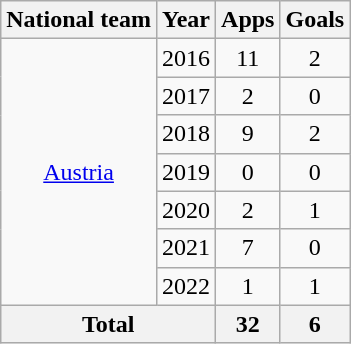<table class=wikitable style=text-align:center>
<tr>
<th>National team</th>
<th>Year</th>
<th>Apps</th>
<th>Goals</th>
</tr>
<tr>
<td rowspan="7"><a href='#'>Austria</a></td>
<td>2016</td>
<td>11</td>
<td>2</td>
</tr>
<tr>
<td>2017</td>
<td>2</td>
<td>0</td>
</tr>
<tr>
<td>2018</td>
<td>9</td>
<td>2</td>
</tr>
<tr>
<td>2019</td>
<td>0</td>
<td>0</td>
</tr>
<tr>
<td>2020</td>
<td>2</td>
<td>1</td>
</tr>
<tr>
<td>2021</td>
<td>7</td>
<td>0</td>
</tr>
<tr>
<td>2022</td>
<td>1</td>
<td>1</td>
</tr>
<tr>
<th colspan="2">Total</th>
<th>32</th>
<th>6</th>
</tr>
</table>
